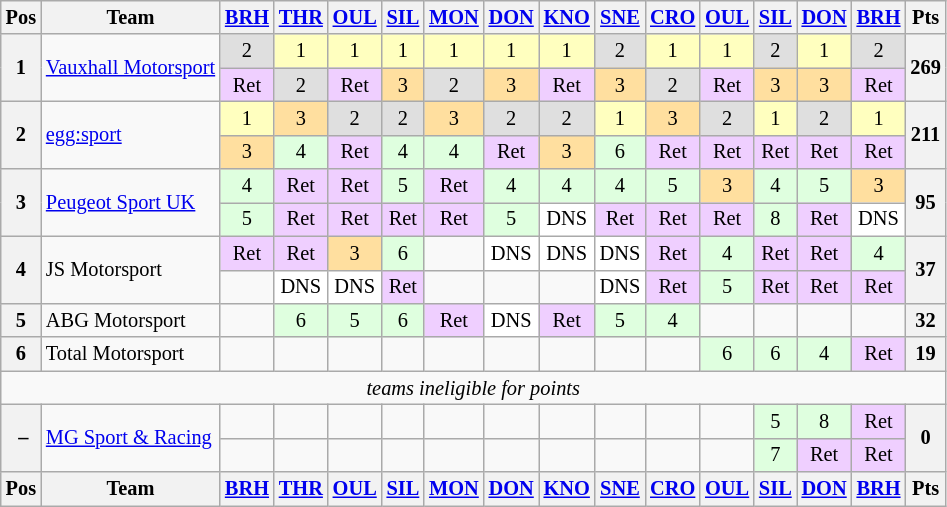<table class="wikitable" style="font-size: 85%; text-align: center;">
<tr valign="top">
<th valign="middle">Pos</th>
<th valign="middle">Team</th>
<th><a href='#'>BRH</a></th>
<th><a href='#'>THR</a></th>
<th><a href='#'>OUL</a></th>
<th><a href='#'>SIL</a></th>
<th><a href='#'>MON</a></th>
<th><a href='#'>DON</a></th>
<th><a href='#'>KNO</a></th>
<th><a href='#'>SNE</a></th>
<th><a href='#'>CRO</a></th>
<th><a href='#'>OUL</a></th>
<th><a href='#'>SIL</a></th>
<th><a href='#'>DON</a></th>
<th><a href='#'>BRH</a></th>
<th valign=middle>Pts</th>
</tr>
<tr>
<th rowspan=2>1</th>
<td rowspan=2 align=left nowrap><a href='#'>Vauxhall Motorsport</a></td>
<td style="background:#DFDFDF;">2</td>
<td style="background:#FFFFBF;">1</td>
<td style="background:#FFFFBF;">1</td>
<td style="background:#FFFFBF;">1</td>
<td style="background:#FFFFBF;">1</td>
<td style="background:#FFFFBF;">1</td>
<td style="background:#FFFFBF;">1</td>
<td style="background:#DFDFDF;">2</td>
<td style="background:#FFFFBF;">1</td>
<td style="background:#FFFFBF;">1</td>
<td style="background:#DFDFDF;">2</td>
<td style="background:#FFFFBF;">1</td>
<td style="background:#DFDFDF;">2</td>
<th rowspan=2>269</th>
</tr>
<tr>
<td style="background:#EFCFFF;">Ret</td>
<td style="background:#DFDFDF;">2</td>
<td style="background:#EFCFFF;">Ret</td>
<td style="background:#FFDF9F;">3</td>
<td style="background:#DFDFDF;">2</td>
<td style="background:#FFDF9F;">3</td>
<td style="background:#EFCFFF;">Ret</td>
<td style="background:#FFDF9F;">3</td>
<td style="background:#DFDFDF;">2</td>
<td style="background:#EFCFFF;">Ret</td>
<td style="background:#FFDF9F;">3</td>
<td style="background:#FFDF9F;">3</td>
<td style="background:#EFCFFF;">Ret</td>
</tr>
<tr>
<th rowspan=2>2</th>
<td rowspan=2 align=left><a href='#'>egg:sport</a></td>
<td style="background:#FFFFBF;">1</td>
<td style="background:#FFDF9F;">3</td>
<td style="background:#DFDFDF;">2</td>
<td style="background:#DFDFDF;">2</td>
<td style="background:#FFDF9F;">3</td>
<td style="background:#DFDFDF;">2</td>
<td style="background:#DFDFDF;">2</td>
<td style="background:#FFFFBF;">1</td>
<td style="background:#FFDF9F;">3</td>
<td style="background:#DFDFDF;">2</td>
<td style="background:#FFFFBF;">1</td>
<td style="background:#DFDFDF;">2</td>
<td style="background:#FFFFBF;">1</td>
<th rowspan=2>211</th>
</tr>
<tr>
<td style="background:#FFDF9F;">3</td>
<td style="background:#DFFFDF;">4</td>
<td style="background:#EFCFFF;">Ret</td>
<td style="background:#DFFFDF;">4</td>
<td style="background:#DFFFDF;">4</td>
<td style="background:#EFCFFF;">Ret</td>
<td style="background:#FFDF9F;">3</td>
<td style="background:#DFFFDF;">6</td>
<td style="background:#EFCFFF;">Ret</td>
<td style="background:#EFCFFF;">Ret</td>
<td style="background:#EFCFFF;">Ret</td>
<td style="background:#EFCFFF;">Ret</td>
<td style="background:#EFCFFF;">Ret</td>
</tr>
<tr>
<th rowspan=2>3</th>
<td rowspan=2 align=left><a href='#'>Peugeot Sport UK</a></td>
<td style="background:#DFFFDF;">4</td>
<td style="background:#EFCFFF;">Ret</td>
<td style="background:#EFCFFF;">Ret</td>
<td style="background:#DFFFDF;">5</td>
<td style="background:#EFCFFF;">Ret</td>
<td style="background:#DFFFDF;">4</td>
<td style="background:#DFFFDF;">4</td>
<td style="background:#DFFFDF;">4</td>
<td style="background:#DFFFDF;">5</td>
<td style="background:#FFDF9F;">3</td>
<td style="background:#DFFFDF;">4</td>
<td style="background:#DFFFDF;">5</td>
<td style="background:#FFDF9F;">3</td>
<th rowspan=2>95</th>
</tr>
<tr>
<td style="background:#DFFFDF;">5</td>
<td style="background:#EFCFFF;">Ret</td>
<td style="background:#EFCFFF;">Ret</td>
<td style="background:#EFCFFF;">Ret</td>
<td style="background:#EFCFFF;">Ret</td>
<td style="background:#DFFFDF;">5</td>
<td style="background:#FFFFFF;">DNS</td>
<td style="background:#EFCFFF;">Ret</td>
<td style="background:#EFCFFF;">Ret</td>
<td style="background:#EFCFFF;">Ret</td>
<td style="background:#DFFFDF;">8</td>
<td style="background:#EFCFFF;">Ret</td>
<td style="background:#FFFFFF;">DNS</td>
</tr>
<tr>
<th rowspan=2>4</th>
<td rowspan=2 align=left>JS Motorsport</td>
<td style="background:#EFCFFF;">Ret</td>
<td style="background:#EFCFFF;">Ret</td>
<td style="background:#FFDF9F;">3</td>
<td style="background:#DFFFDF;">6</td>
<td></td>
<td style="background:#FFFFFF;">DNS</td>
<td style="background:#FFFFFF;">DNS</td>
<td style="background:#FFFFFF;">DNS</td>
<td style="background:#EFCFFF;">Ret</td>
<td style="background:#DFFFDF;">4</td>
<td style="background:#EFCFFF;">Ret</td>
<td style="background:#EFCFFF;">Ret</td>
<td style="background:#DFFFDF;">4</td>
<th rowspan=2>37</th>
</tr>
<tr>
<td></td>
<td style="background:#FFFFFF;">DNS</td>
<td style="background:#FFFFFF;">DNS</td>
<td style="background:#EFCFFF;">Ret</td>
<td></td>
<td></td>
<td></td>
<td style="background:#FFFFFF;">DNS</td>
<td style="background:#EFCFFF;">Ret</td>
<td style="background:#DFFFDF;">5</td>
<td style="background:#EFCFFF;">Ret</td>
<td style="background:#EFCFFF;">Ret</td>
<td style="background:#EFCFFF;">Ret</td>
</tr>
<tr>
<th>5</th>
<td align=left>ABG Motorsport</td>
<td></td>
<td style="background:#DFFFDF;">6</td>
<td style="background:#DFFFDF;">5</td>
<td style="background:#DFFFDF;">6</td>
<td style="background:#EFCFFF;">Ret</td>
<td style="background:#FFFFFF;">DNS</td>
<td style="background:#EFCFFF;">Ret</td>
<td style="background:#DFFFDF;">5</td>
<td style="background:#DFFFDF;">4</td>
<td></td>
<td></td>
<td></td>
<td></td>
<th>32</th>
</tr>
<tr>
<th>6</th>
<td align=left>Total Motorsport</td>
<td></td>
<td></td>
<td></td>
<td></td>
<td></td>
<td></td>
<td></td>
<td></td>
<td></td>
<td style="background:#DFFFDF;">6</td>
<td style="background:#DFFFDF;">6</td>
<td style="background:#DFFFDF;">4</td>
<td style="background:#EFCFFF;">Ret</td>
<th>19</th>
</tr>
<tr>
<td colspan=34><em>teams ineligible for points</em></td>
</tr>
<tr>
<th rowspan=2> –</th>
<td rowspan=2 align=left><a href='#'>MG Sport & Racing</a></td>
<td></td>
<td></td>
<td></td>
<td></td>
<td></td>
<td></td>
<td></td>
<td></td>
<td></td>
<td></td>
<td style="background:#DFFFDF;">5</td>
<td style="background:#DFFFDF;">8</td>
<td style="background:#EFCFFF;">Ret</td>
<th rowspan=2>0</th>
</tr>
<tr>
<td></td>
<td></td>
<td></td>
<td></td>
<td></td>
<td></td>
<td></td>
<td></td>
<td></td>
<td></td>
<td style="background:#DFFFDF;">7</td>
<td style="background:#EFCFFF;">Ret</td>
<td style="background:#EFCFFF;">Ret</td>
</tr>
<tr>
<th valign="middle">Pos</th>
<th valign="middle">Team</th>
<th><a href='#'>BRH</a></th>
<th><a href='#'>THR</a></th>
<th><a href='#'>OUL</a></th>
<th><a href='#'>SIL</a></th>
<th><a href='#'>MON</a></th>
<th><a href='#'>DON</a></th>
<th><a href='#'>KNO</a></th>
<th><a href='#'>SNE</a></th>
<th><a href='#'>CRO</a></th>
<th><a href='#'>OUL</a></th>
<th><a href='#'>SIL</a></th>
<th><a href='#'>DON</a></th>
<th><a href='#'>BRH</a></th>
<th valign=middle>Pts</th>
</tr>
</table>
